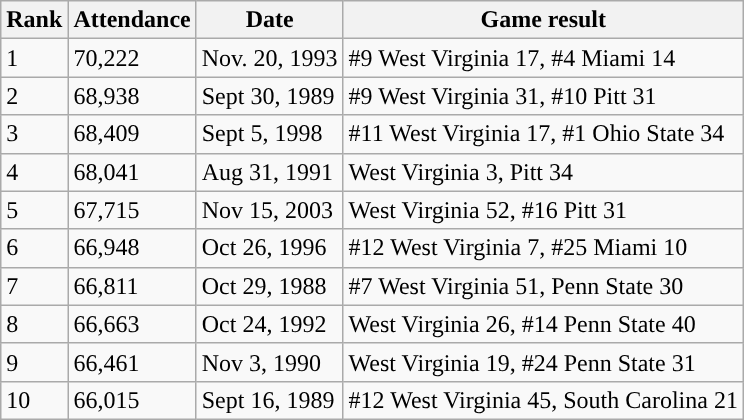<table class="wikitable">
<tr>
<th>Rank</th>
<th>Attendance</th>
<th>Date</th>
<th>Game result</th>
</tr>
<tr>
<td>1</td>
<td>70,222</td>
<td>Nov. 20, 1993</td>
<td>#9 West Virginia 17, #4 Miami 14</td>
</tr>
<tr>
<td>2</td>
<td>68,938</td>
<td>Sept 30, 1989</td>
<td>#9 West Virginia 31, #10 Pitt 31</td>
</tr>
<tr>
<td>3</td>
<td>68,409</td>
<td>Sept 5, 1998</td>
<td>#11 West Virginia 17, #1 Ohio State 34</td>
</tr>
<tr>
<td>4</td>
<td>68,041</td>
<td>Aug 31, 1991</td>
<td>West Virginia 3, Pitt 34</td>
</tr>
<tr>
<td>5</td>
<td>67,715</td>
<td>Nov 15, 2003</td>
<td>West Virginia 52, #16 Pitt 31</td>
</tr>
<tr>
<td>6</td>
<td>66,948</td>
<td>Oct 26, 1996</td>
<td>#12 West Virginia 7, #25 Miami 10</td>
</tr>
<tr>
<td>7</td>
<td>66,811</td>
<td>Oct 29, 1988</td>
<td>#7 West Virginia 51, Penn State 30</td>
</tr>
<tr>
<td>8</td>
<td>66,663</td>
<td>Oct 24, 1992</td>
<td>West Virginia 26, #14 Penn State 40</td>
</tr>
<tr>
<td>9</td>
<td>66,461</td>
<td>Nov  3, 1990</td>
<td>West Virginia 19, #24 Penn State 31</td>
</tr>
<tr>
<td>10</td>
<td>66,015</td>
<td>Sept 16, 1989</td>
<td>#12 West Virginia 45, South Carolina 21</td>
</tr>
</table>
